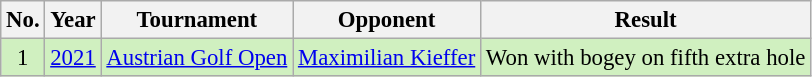<table class="wikitable" style="font-size:95%;">
<tr>
<th>No.</th>
<th>Year</th>
<th>Tournament</th>
<th>Opponent</th>
<th>Result</th>
</tr>
<tr style="background:#D0F0C0;">
<td align=center>1</td>
<td><a href='#'>2021</a></td>
<td><a href='#'>Austrian Golf Open</a></td>
<td> <a href='#'>Maximilian Kieffer</a></td>
<td>Won with bogey on fifth extra hole</td>
</tr>
</table>
